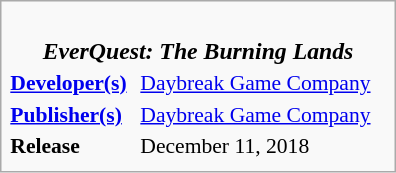<table class="infobox" style="float:right; width:264px; font-size:90%;">
<tr>
<td colspan=2 style="font-size:110%; text-align:center;"><br><strong><em>EverQuest: The Burning Lands</em></strong><br></td>
</tr>
<tr>
<td><strong><a href='#'>Developer(s)</a></strong></td>
<td><a href='#'>Daybreak Game Company</a></td>
</tr>
<tr>
<td><strong><a href='#'>Publisher(s)</a></strong></td>
<td><a href='#'>Daybreak Game Company</a></td>
</tr>
<tr>
<td><strong>Release</strong></td>
<td>December 11, 2018</td>
</tr>
<tr>
</tr>
</table>
